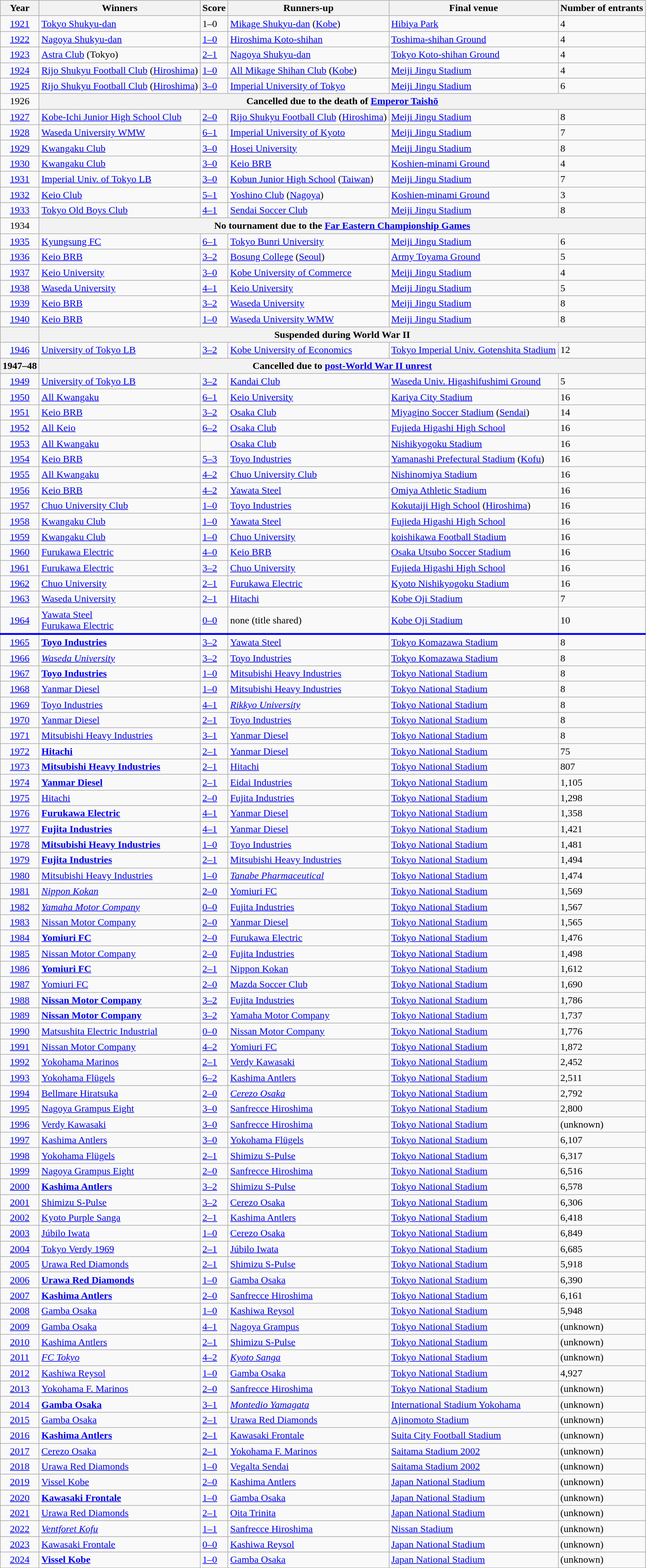<table class="wikitable">
<tr>
<th>Year</th>
<th>Winners</th>
<th>Score</th>
<th>Runners-up</th>
<th>Final venue</th>
<th>Number of entrants</th>
</tr>
<tr>
<td align=center><a href='#'>1921</a></td>
<td><a href='#'>Tokyo Shukyu-dan</a></td>
<td>1–0</td>
<td><a href='#'>Mikage Shukyu-dan</a> (<a href='#'>Kobe</a>)</td>
<td><a href='#'>Hibiya Park</a></td>
<td>4</td>
</tr>
<tr>
<td align=center><a href='#'>1922</a></td>
<td><a href='#'>Nagoya Shukyu-dan</a></td>
<td><a href='#'>1–0</a></td>
<td><a href='#'>Hiroshima Koto-shihan</a></td>
<td><a href='#'>Toshima-shihan Ground</a></td>
<td>4</td>
</tr>
<tr>
<td align=center><a href='#'>1923</a></td>
<td><a href='#'>Astra Club</a> (Tokyo)</td>
<td><a href='#'>2–1</a></td>
<td><a href='#'>Nagoya Shukyu-dan</a></td>
<td><a href='#'>Tokyo Koto-shihan Ground</a></td>
<td>4</td>
</tr>
<tr>
<td align=center><a href='#'>1924</a></td>
<td><a href='#'>Rijo Shukyu Football Club</a> (<a href='#'>Hiroshima</a>)</td>
<td><a href='#'>1–0</a></td>
<td><a href='#'>All Mikage Shihan Club</a> (<a href='#'>Kobe</a>)</td>
<td><a href='#'>Meiji Jingu Stadium</a></td>
<td>4</td>
</tr>
<tr>
<td align=center><a href='#'>1925</a></td>
<td><a href='#'>Rijo Shukyu Football Club</a> (<a href='#'>Hiroshima</a>)</td>
<td><a href='#'>3–0</a></td>
<td><a href='#'>Imperial University of Tokyo</a></td>
<td><a href='#'>Meiji Jingu Stadium</a></td>
<td>6</td>
</tr>
<tr>
<td align=center>1926</td>
<th colspan=5>Cancelled due to the death of <a href='#'>Emperor Taishō</a></th>
</tr>
<tr>
<td align=center><a href='#'>1927</a></td>
<td><a href='#'>Kobe-Ichi Junior High School Club</a></td>
<td><a href='#'>2–0</a></td>
<td><a href='#'>Rijo Shukyu Football Club</a> (<a href='#'>Hiroshima</a>)</td>
<td><a href='#'>Meiji Jingu Stadium</a></td>
<td>8</td>
</tr>
<tr>
<td align=center><a href='#'>1928</a></td>
<td><a href='#'>Waseda University WMW</a></td>
<td><a href='#'>6–1</a></td>
<td><a href='#'>Imperial University of Kyoto</a></td>
<td><a href='#'>Meiji Jingu Stadium</a></td>
<td>7</td>
</tr>
<tr>
<td align=center><a href='#'>1929</a></td>
<td><a href='#'>Kwangaku Club</a></td>
<td><a href='#'>3–0</a></td>
<td><a href='#'>Hosei University</a></td>
<td><a href='#'>Meiji Jingu Stadium</a></td>
<td>8</td>
</tr>
<tr>
<td align=center><a href='#'>1930</a></td>
<td><a href='#'>Kwangaku Club</a></td>
<td><a href='#'>3–0</a></td>
<td><a href='#'>Keio BRB</a></td>
<td><a href='#'>Koshien-minami Ground</a></td>
<td>4</td>
</tr>
<tr>
<td align=center><a href='#'>1931</a></td>
<td><a href='#'>Imperial Univ. of Tokyo LB</a></td>
<td><a href='#'>3–0</a></td>
<td><a href='#'>Kobun Junior High School</a> (<a href='#'>Taiwan</a>)</td>
<td><a href='#'>Meiji Jingu Stadium</a></td>
<td>7</td>
</tr>
<tr>
<td align=center><a href='#'>1932</a></td>
<td><a href='#'>Keio Club</a></td>
<td><a href='#'>5–1</a></td>
<td><a href='#'>Yoshino Club</a> (<a href='#'>Nagoya</a>)</td>
<td><a href='#'>Koshien-minami Ground</a></td>
<td>3</td>
</tr>
<tr>
<td align=center><a href='#'>1933</a></td>
<td><a href='#'>Tokyo Old Boys Club</a></td>
<td><a href='#'>4–1</a></td>
<td><a href='#'>Sendai Soccer Club</a></td>
<td><a href='#'>Meiji Jingu Stadium</a></td>
<td>8</td>
</tr>
<tr>
<td align=center>1934</td>
<th colspan=5>No tournament due to the <a href='#'>Far Eastern Championship Games</a></th>
</tr>
<tr>
<td align=center><a href='#'>1935</a></td>
<td><a href='#'>Kyungsung FC</a></td>
<td><a href='#'>6–1</a></td>
<td><a href='#'>Tokyo Bunri University</a></td>
<td><a href='#'>Meiji Jingu Stadium</a></td>
<td>6</td>
</tr>
<tr>
<td align=center><a href='#'>1936</a></td>
<td><a href='#'>Keio BRB</a></td>
<td><a href='#'>3–2</a></td>
<td><a href='#'>Bosung College</a> (<a href='#'>Seoul</a>)</td>
<td><a href='#'>Army Toyama Ground</a></td>
<td>5</td>
</tr>
<tr>
<td align=center><a href='#'>1937</a></td>
<td><a href='#'>Keio University</a></td>
<td><a href='#'>3–0</a></td>
<td><a href='#'>Kobe University of Commerce</a></td>
<td><a href='#'>Meiji Jingu Stadium</a></td>
<td>4</td>
</tr>
<tr>
<td align=center><a href='#'>1938</a></td>
<td><a href='#'>Waseda University</a></td>
<td><a href='#'>4–1</a></td>
<td><a href='#'>Keio University</a></td>
<td><a href='#'>Meiji Jingu Stadium</a></td>
<td>5</td>
</tr>
<tr>
<td align=center><a href='#'>1939</a></td>
<td><a href='#'>Keio BRB</a></td>
<td><a href='#'>3–2</a></td>
<td><a href='#'>Waseda University</a></td>
<td><a href='#'>Meiji Jingu Stadium</a></td>
<td>8</td>
</tr>
<tr>
<td align=center><a href='#'>1940</a></td>
<td><a href='#'>Keio BRB</a></td>
<td><a href='#'>1–0</a></td>
<td><a href='#'>Waseda University WMW</a></td>
<td><a href='#'>Meiji Jingu Stadium</a></td>
<td>8</td>
</tr>
<tr>
<th></th>
<th colspan=5>Suspended during World War II</th>
</tr>
<tr>
<td align=center><a href='#'>1946</a></td>
<td><a href='#'>University of Tokyo LB</a></td>
<td><a href='#'>3–2</a></td>
<td><a href='#'>Kobe University of Economics</a></td>
<td><a href='#'>Tokyo Imperial Univ. Gotenshita Stadium</a></td>
<td>12</td>
</tr>
<tr>
<th>1947–48</th>
<th colspan=5>Cancelled due to <a href='#'>post-World War II unrest</a></th>
</tr>
<tr>
<td align=center><a href='#'>1949</a></td>
<td><a href='#'>University of Tokyo LB</a></td>
<td><a href='#'>3–2</a></td>
<td><a href='#'>Kandai Club</a></td>
<td><a href='#'>Waseda Univ. Higashifushimi Ground</a></td>
<td>5</td>
</tr>
<tr>
<td align=center><a href='#'>1950</a></td>
<td><a href='#'>All Kwangaku</a></td>
<td><a href='#'>6–1</a></td>
<td><a href='#'>Keio University</a></td>
<td><a href='#'>Kariya City Stadium</a></td>
<td>16</td>
</tr>
<tr>
<td align=center><a href='#'>1951</a></td>
<td><a href='#'>Keio BRB</a></td>
<td><a href='#'>3–2</a></td>
<td><a href='#'>Osaka Club</a></td>
<td><a href='#'>Miyagino Soccer Stadium</a> (<a href='#'>Sendai</a>)</td>
<td>14</td>
</tr>
<tr>
<td align=center><a href='#'>1952</a></td>
<td><a href='#'>All Keio</a></td>
<td><a href='#'>6–2</a></td>
<td><a href='#'>Osaka Club</a></td>
<td><a href='#'>Fujieda Higashi High School</a></td>
<td>16</td>
</tr>
<tr>
<td align=center><a href='#'>1953</a></td>
<td><a href='#'>All Kwangaku</a></td>
<td></td>
<td><a href='#'>Osaka Club</a></td>
<td><a href='#'>Nishikyogoku Stadium</a></td>
<td>16</td>
</tr>
<tr>
<td align=center><a href='#'>1954</a></td>
<td><a href='#'>Keio BRB</a></td>
<td><a href='#'>5–3</a></td>
<td><a href='#'>Toyo Industries</a></td>
<td><a href='#'>Yamanashi Prefectural Stadium</a> (<a href='#'>Kofu</a>)</td>
<td>16</td>
</tr>
<tr>
<td align=center><a href='#'>1955</a></td>
<td><a href='#'>All Kwangaku</a></td>
<td><a href='#'>4–2</a></td>
<td><a href='#'>Chuo University Club</a></td>
<td><a href='#'>Nishinomiya Stadium</a></td>
<td>16</td>
</tr>
<tr>
<td align=center><a href='#'>1956</a></td>
<td><a href='#'>Keio BRB</a></td>
<td><a href='#'>4–2</a></td>
<td><a href='#'>Yawata Steel</a></td>
<td><a href='#'>Omiya Athletic Stadium</a></td>
<td>16</td>
</tr>
<tr>
<td align=center><a href='#'>1957</a></td>
<td><a href='#'>Chuo University Club</a></td>
<td><a href='#'>1–0</a></td>
<td><a href='#'>Toyo Industries</a></td>
<td><a href='#'>Kokutaiji High School</a> (<a href='#'>Hiroshima</a>)</td>
<td>16</td>
</tr>
<tr>
<td align=center><a href='#'>1958</a></td>
<td><a href='#'>Kwangaku Club</a></td>
<td><a href='#'>1–0</a></td>
<td><a href='#'>Yawata Steel</a></td>
<td><a href='#'>Fujieda Higashi High School</a></td>
<td>16</td>
</tr>
<tr>
<td align=center><a href='#'>1959</a></td>
<td><a href='#'>Kwangaku Club</a></td>
<td><a href='#'>1–0</a></td>
<td><a href='#'>Chuo University</a></td>
<td><a href='#'>koishikawa Football Stadium</a></td>
<td>16</td>
</tr>
<tr>
<td align=center><a href='#'>1960</a></td>
<td><a href='#'>Furukawa Electric</a></td>
<td><a href='#'>4–0</a></td>
<td><a href='#'>Keio BRB</a></td>
<td><a href='#'>Osaka Utsubo Soccer Stadium</a></td>
<td>16</td>
</tr>
<tr>
<td align=center><a href='#'>1961</a></td>
<td><a href='#'>Furukawa Electric</a></td>
<td><a href='#'>3–2</a></td>
<td><a href='#'>Chuo University</a></td>
<td><a href='#'>Fujieda Higashi High School</a></td>
<td>16</td>
</tr>
<tr>
<td align=center><a href='#'>1962</a></td>
<td><a href='#'>Chuo University</a></td>
<td><a href='#'>2–1</a></td>
<td><a href='#'>Furukawa Electric</a></td>
<td><a href='#'>Kyoto Nishikyogoku Stadium</a></td>
<td>16</td>
</tr>
<tr>
<td align=center><a href='#'>1963</a></td>
<td><a href='#'>Waseda University</a></td>
<td><a href='#'>2–1</a></td>
<td><a href='#'>Hitachi</a></td>
<td><a href='#'>Kobe Oji Stadium</a></td>
<td>7</td>
</tr>
<tr>
<td align=center><a href='#'>1964</a></td>
<td><a href='#'>Yawata Steel</a><br><a href='#'>Furukawa Electric</a></td>
<td><a href='#'>0–0</a> </td>
<td>none (title shared)</td>
<td><a href='#'>Kobe Oji Stadium</a></td>
<td>10</td>
</tr>
<tr style="border-top:3px solid blue;">
<td align=center><a href='#'>1965</a></td>
<td><strong><a href='#'>Toyo Industries</a></strong></td>
<td><a href='#'>3–2</a></td>
<td><a href='#'>Yawata Steel</a></td>
<td><a href='#'>Tokyo Komazawa Stadium</a></td>
<td>8</td>
</tr>
<tr>
<td align=center><a href='#'>1966</a></td>
<td><em><a href='#'>Waseda University</a></em></td>
<td><a href='#'>3–2</a> </td>
<td><a href='#'>Toyo Industries</a></td>
<td><a href='#'>Tokyo Komazawa Stadium</a></td>
<td>8</td>
</tr>
<tr>
<td align=center><a href='#'>1967</a></td>
<td><strong><a href='#'>Toyo Industries</a></strong></td>
<td><a href='#'>1–0</a></td>
<td><a href='#'>Mitsubishi Heavy Industries</a></td>
<td><a href='#'>Tokyo National Stadium</a></td>
<td>8</td>
</tr>
<tr>
<td align=center><a href='#'>1968</a></td>
<td><a href='#'>Yanmar Diesel</a></td>
<td><a href='#'>1–0</a></td>
<td><a href='#'>Mitsubishi Heavy Industries</a></td>
<td><a href='#'>Tokyo National Stadium</a></td>
<td>8</td>
</tr>
<tr>
<td align=center><a href='#'>1969</a></td>
<td><a href='#'>Toyo Industries</a></td>
<td><a href='#'>4–1</a></td>
<td><em><a href='#'>Rikkyo University</a></em></td>
<td><a href='#'>Tokyo National Stadium</a></td>
<td>8</td>
</tr>
<tr>
<td align=center><a href='#'>1970</a></td>
<td><a href='#'>Yanmar Diesel</a></td>
<td><a href='#'>2–1</a> </td>
<td><a href='#'>Toyo Industries</a></td>
<td><a href='#'>Tokyo National Stadium</a></td>
<td>8</td>
</tr>
<tr>
<td align=center><a href='#'>1971</a></td>
<td><a href='#'>Mitsubishi Heavy Industries</a></td>
<td><a href='#'>3–1</a></td>
<td><a href='#'>Yanmar Diesel</a></td>
<td><a href='#'>Tokyo National Stadium</a></td>
<td>8</td>
</tr>
<tr>
<td align=center><a href='#'>1972</a></td>
<td><strong><a href='#'>Hitachi</a></strong></td>
<td><a href='#'>2–1</a></td>
<td><a href='#'>Yanmar Diesel</a></td>
<td><a href='#'>Tokyo National Stadium</a></td>
<td>75</td>
</tr>
<tr>
<td align=center><a href='#'>1973</a></td>
<td><strong><a href='#'>Mitsubishi Heavy Industries</a></strong></td>
<td><a href='#'>2–1</a></td>
<td><a href='#'>Hitachi</a></td>
<td><a href='#'>Tokyo National Stadium</a></td>
<td>807</td>
</tr>
<tr>
<td align=center><a href='#'>1974</a></td>
<td><strong><a href='#'>Yanmar Diesel</a></strong></td>
<td><a href='#'>2–1</a></td>
<td><a href='#'>Eidai Industries</a></td>
<td><a href='#'>Tokyo National Stadium</a></td>
<td>1,105</td>
</tr>
<tr>
<td align=center><a href='#'>1975</a></td>
<td><a href='#'>Hitachi</a></td>
<td><a href='#'>2–0</a></td>
<td><a href='#'>Fujita Industries</a></td>
<td><a href='#'>Tokyo National Stadium</a></td>
<td>1,298</td>
</tr>
<tr>
<td align=center><a href='#'>1976</a></td>
<td><strong><a href='#'>Furukawa Electric</a></strong></td>
<td><a href='#'>4–1</a></td>
<td><a href='#'>Yanmar Diesel</a></td>
<td><a href='#'>Tokyo National Stadium</a></td>
<td>1,358</td>
</tr>
<tr>
<td align=center><a href='#'>1977</a></td>
<td><strong><a href='#'>Fujita Industries</a></strong></td>
<td><a href='#'>4–1</a></td>
<td><a href='#'>Yanmar Diesel</a></td>
<td><a href='#'>Tokyo National Stadium</a></td>
<td>1,421</td>
</tr>
<tr>
<td align=center><a href='#'>1978</a></td>
<td><strong><a href='#'>Mitsubishi Heavy Industries</a></strong></td>
<td><a href='#'>1–0</a></td>
<td><a href='#'>Toyo Industries</a></td>
<td><a href='#'>Tokyo National Stadium</a></td>
<td>1,481</td>
</tr>
<tr>
<td align=center><a href='#'>1979</a></td>
<td><strong><a href='#'>Fujita Industries</a></strong></td>
<td><a href='#'>2–1</a></td>
<td><a href='#'>Mitsubishi Heavy Industries</a></td>
<td><a href='#'>Tokyo National Stadium</a></td>
<td>1,494</td>
</tr>
<tr>
<td align=center><a href='#'>1980</a></td>
<td><a href='#'>Mitsubishi Heavy Industries</a></td>
<td><a href='#'>1–0</a></td>
<td><em><a href='#'>Tanabe Pharmaceutical</a></em></td>
<td><a href='#'>Tokyo National Stadium</a></td>
<td>1,474</td>
</tr>
<tr>
<td align=center><a href='#'>1981</a></td>
<td><em><a href='#'>Nippon Kokan</a></em></td>
<td><a href='#'>2–0</a></td>
<td><a href='#'>Yomiuri FC</a></td>
<td><a href='#'>Tokyo National Stadium</a></td>
<td>1,569</td>
</tr>
<tr>
<td align=center><a href='#'>1982</a></td>
<td><em><a href='#'>Yamaha Motor Company</a></em></td>
<td><a href='#'>0–0</a><br></td>
<td><a href='#'>Fujita Industries</a></td>
<td><a href='#'>Tokyo National Stadium</a></td>
<td>1,567</td>
</tr>
<tr>
<td align=center><a href='#'>1983</a></td>
<td><a href='#'>Nissan Motor Company</a></td>
<td><a href='#'>2–0</a></td>
<td><a href='#'>Yanmar Diesel</a></td>
<td><a href='#'>Tokyo National Stadium</a></td>
<td>1,565</td>
</tr>
<tr>
<td align=center><a href='#'>1984</a></td>
<td><strong><a href='#'>Yomiuri FC</a></strong></td>
<td><a href='#'>2–0</a></td>
<td><a href='#'>Furukawa Electric</a></td>
<td><a href='#'>Tokyo National Stadium</a></td>
<td>1,476</td>
</tr>
<tr>
<td align=center><a href='#'>1985</a></td>
<td><a href='#'>Nissan Motor Company</a></td>
<td><a href='#'>2–0</a></td>
<td><a href='#'>Fujita Industries</a></td>
<td><a href='#'>Tokyo National Stadium</a></td>
<td>1,498</td>
</tr>
<tr>
<td align=center><a href='#'>1986</a></td>
<td><strong><a href='#'>Yomiuri FC</a></strong></td>
<td><a href='#'>2–1</a></td>
<td><a href='#'>Nippon Kokan</a></td>
<td><a href='#'>Tokyo National Stadium</a></td>
<td>1,612</td>
</tr>
<tr>
<td align=center><a href='#'>1987</a></td>
<td><a href='#'>Yomiuri FC</a></td>
<td><a href='#'>2–0</a></td>
<td><a href='#'>Mazda Soccer Club</a></td>
<td><a href='#'>Tokyo National Stadium</a></td>
<td>1,690</td>
</tr>
<tr>
<td align=center><a href='#'>1988</a></td>
<td><strong><a href='#'>Nissan Motor Company</a></strong></td>
<td><a href='#'>3–2</a> </td>
<td><a href='#'>Fujita Industries</a></td>
<td><a href='#'>Tokyo National Stadium</a></td>
<td>1,786</td>
</tr>
<tr>
<td align=center><a href='#'>1989</a></td>
<td><strong><a href='#'>Nissan Motor Company</a></strong></td>
<td><a href='#'>3–2</a></td>
<td><a href='#'>Yamaha Motor Company</a></td>
<td><a href='#'>Tokyo National Stadium</a></td>
<td>1,737</td>
</tr>
<tr>
<td align=center><a href='#'>1990</a></td>
<td><a href='#'>Matsushita Electric Industrial</a></td>
<td><a href='#'>0–0</a> </td>
<td><a href='#'>Nissan Motor Company</a></td>
<td><a href='#'>Tokyo National Stadium</a></td>
<td>1,776</td>
</tr>
<tr>
<td align=center><a href='#'>1991</a></td>
<td><a href='#'>Nissan Motor Company</a></td>
<td><a href='#'>4–2</a> </td>
<td><a href='#'>Yomiuri FC</a></td>
<td><a href='#'>Tokyo National Stadium</a></td>
<td>1,872</td>
</tr>
<tr>
<td align=center><a href='#'>1992</a></td>
<td><a href='#'>Yokohama Marinos</a></td>
<td><a href='#'>2–1</a> </td>
<td><a href='#'>Verdy Kawasaki</a></td>
<td><a href='#'>Tokyo National Stadium</a></td>
<td>2,452</td>
</tr>
<tr>
<td align=center><a href='#'>1993</a></td>
<td><a href='#'>Yokohama Flügels</a></td>
<td><a href='#'>6–2</a> </td>
<td><a href='#'>Kashima Antlers</a></td>
<td><a href='#'>Tokyo National Stadium</a></td>
<td>2,511</td>
</tr>
<tr>
<td align=center><a href='#'>1994</a></td>
<td><a href='#'>Bellmare Hiratsuka</a></td>
<td><a href='#'>2–0</a></td>
<td><em><a href='#'>Cerezo Osaka</a></em></td>
<td><a href='#'>Tokyo National Stadium</a></td>
<td>2,792</td>
</tr>
<tr>
<td align=center><a href='#'>1995</a></td>
<td><a href='#'>Nagoya Grampus Eight</a></td>
<td><a href='#'>3–0</a></td>
<td><a href='#'>Sanfrecce Hiroshima</a></td>
<td><a href='#'>Tokyo National Stadium</a></td>
<td>2,800</td>
</tr>
<tr>
<td align=center><a href='#'>1996</a></td>
<td><a href='#'>Verdy Kawasaki</a></td>
<td><a href='#'>3–0</a></td>
<td><a href='#'>Sanfrecce Hiroshima</a></td>
<td><a href='#'>Tokyo National Stadium</a></td>
<td>(unknown)</td>
</tr>
<tr>
<td align=center><a href='#'>1997</a></td>
<td><a href='#'>Kashima Antlers</a></td>
<td><a href='#'>3–0</a></td>
<td><a href='#'>Yokohama Flügels</a></td>
<td><a href='#'>Tokyo National Stadium</a></td>
<td>6,107</td>
</tr>
<tr>
<td align=center><a href='#'>1998</a></td>
<td><a href='#'>Yokohama Flügels</a></td>
<td><a href='#'>2–1</a></td>
<td><a href='#'>Shimizu S-Pulse</a></td>
<td><a href='#'>Tokyo National Stadium</a></td>
<td>6,317</td>
</tr>
<tr>
<td align=center><a href='#'>1999</a></td>
<td><a href='#'>Nagoya Grampus Eight</a></td>
<td><a href='#'>2–0</a></td>
<td><a href='#'>Sanfrecce Hiroshima</a></td>
<td><a href='#'>Tokyo National Stadium</a></td>
<td>6,516</td>
</tr>
<tr>
<td align=center><a href='#'>2000</a></td>
<td><strong><a href='#'>Kashima Antlers</a></strong></td>
<td><a href='#'>3–2</a> </td>
<td><a href='#'>Shimizu S-Pulse</a></td>
<td><a href='#'>Tokyo National Stadium</a></td>
<td>6,578</td>
</tr>
<tr>
<td align=center><a href='#'>2001</a></td>
<td><a href='#'>Shimizu S-Pulse</a></td>
<td><a href='#'>3–2</a></td>
<td><a href='#'>Cerezo Osaka</a></td>
<td><a href='#'>Tokyo National Stadium</a></td>
<td>6,306</td>
</tr>
<tr>
<td align=center><a href='#'>2002</a></td>
<td><a href='#'>Kyoto Purple Sanga</a></td>
<td><a href='#'>2–1</a></td>
<td><a href='#'>Kashima Antlers</a></td>
<td><a href='#'>Tokyo National Stadium</a></td>
<td>6,418</td>
</tr>
<tr>
<td align=center><a href='#'>2003</a></td>
<td><a href='#'>Júbilo Iwata</a></td>
<td><a href='#'>1–0</a></td>
<td><a href='#'>Cerezo Osaka</a></td>
<td><a href='#'>Tokyo National Stadium</a></td>
<td>6,849</td>
</tr>
<tr>
<td align=center><a href='#'>2004</a></td>
<td><a href='#'>Tokyo Verdy 1969</a></td>
<td><a href='#'>2–1</a></td>
<td><a href='#'>Júbilo Iwata</a></td>
<td><a href='#'>Tokyo National Stadium</a></td>
<td>6,685</td>
</tr>
<tr>
<td align=center><a href='#'>2005</a></td>
<td><a href='#'>Urawa Red Diamonds</a></td>
<td><a href='#'>2–1</a></td>
<td><a href='#'>Shimizu S-Pulse</a></td>
<td><a href='#'>Tokyo National Stadium</a></td>
<td>5,918</td>
</tr>
<tr>
<td align=center><a href='#'>2006</a></td>
<td><strong><a href='#'>Urawa Red Diamonds</a></strong></td>
<td><a href='#'>1–0</a></td>
<td><a href='#'>Gamba Osaka</a></td>
<td><a href='#'>Tokyo National Stadium</a></td>
<td>6,390</td>
</tr>
<tr>
<td align=center><a href='#'>2007</a></td>
<td><strong><a href='#'>Kashima Antlers</a></strong></td>
<td><a href='#'>2–0</a></td>
<td><a href='#'>Sanfrecce Hiroshima</a></td>
<td><a href='#'>Tokyo National Stadium</a></td>
<td>6,161</td>
</tr>
<tr>
<td align=center><a href='#'>2008</a></td>
<td><a href='#'>Gamba Osaka</a></td>
<td><a href='#'>1–0</a> </td>
<td><a href='#'>Kashiwa Reysol</a></td>
<td><a href='#'>Tokyo National Stadium</a></td>
<td>5,948</td>
</tr>
<tr>
<td align=center><a href='#'>2009</a></td>
<td><a href='#'>Gamba Osaka</a></td>
<td><a href='#'>4–1</a></td>
<td><a href='#'>Nagoya Grampus</a></td>
<td><a href='#'>Tokyo National Stadium</a></td>
<td>(unknown)</td>
</tr>
<tr>
<td align=center><a href='#'>2010</a></td>
<td><a href='#'>Kashima Antlers</a></td>
<td><a href='#'>2–1</a></td>
<td><a href='#'>Shimizu S-Pulse</a></td>
<td><a href='#'>Tokyo National Stadium</a></td>
<td>(unknown)</td>
</tr>
<tr>
<td align=center><a href='#'>2011</a></td>
<td><em><a href='#'>FC Tokyo</a></em></td>
<td><a href='#'>4–2</a></td>
<td><em><a href='#'>Kyoto Sanga</a></em></td>
<td><a href='#'>Tokyo National Stadium</a></td>
<td>(unknown)</td>
</tr>
<tr>
<td align=center><a href='#'>2012</a></td>
<td><a href='#'>Kashiwa Reysol</a></td>
<td><a href='#'>1–0</a></td>
<td><a href='#'>Gamba Osaka</a></td>
<td><a href='#'>Tokyo National Stadium</a></td>
<td>4,927</td>
</tr>
<tr>
<td align=center><a href='#'>2013</a></td>
<td><a href='#'>Yokohama F. Marinos</a></td>
<td><a href='#'>2–0</a></td>
<td><a href='#'>Sanfrecce Hiroshima</a></td>
<td><a href='#'>Tokyo National Stadium</a></td>
<td>(unknown)</td>
</tr>
<tr>
<td align=center><a href='#'>2014</a></td>
<td><strong><a href='#'>Gamba Osaka</a></strong></td>
<td><a href='#'>3–1</a></td>
<td><em><a href='#'>Montedio Yamagata</a></em></td>
<td><a href='#'>International Stadium Yokohama</a></td>
<td>(unknown)</td>
</tr>
<tr>
<td align=center><a href='#'>2015</a></td>
<td><a href='#'>Gamba Osaka</a></td>
<td><a href='#'>2–1</a></td>
<td><a href='#'>Urawa Red Diamonds</a></td>
<td><a href='#'>Ajinomoto Stadium</a></td>
<td>(unknown)</td>
</tr>
<tr>
<td align=center><a href='#'>2016</a></td>
<td><strong><a href='#'>Kashima Antlers</a></strong></td>
<td><a href='#'>2–1</a> </td>
<td><a href='#'>Kawasaki Frontale</a></td>
<td><a href='#'>Suita City Football Stadium</a></td>
<td>(unknown)</td>
</tr>
<tr>
<td align=center><a href='#'>2017</a></td>
<td><a href='#'>Cerezo Osaka</a></td>
<td><a href='#'>2–1</a> </td>
<td><a href='#'>Yokohama F. Marinos</a></td>
<td><a href='#'>Saitama Stadium 2002</a></td>
<td>(unknown)</td>
</tr>
<tr>
<td align=center><a href='#'>2018</a></td>
<td><a href='#'>Urawa Red Diamonds</a></td>
<td><a href='#'>1–0</a></td>
<td><a href='#'>Vegalta Sendai</a></td>
<td><a href='#'>Saitama Stadium 2002</a></td>
<td>(unknown)</td>
</tr>
<tr>
<td align=center><a href='#'>2019</a></td>
<td><a href='#'>Vissel Kobe</a></td>
<td><a href='#'>2–0</a></td>
<td><a href='#'>Kashima Antlers</a></td>
<td><a href='#'>Japan National Stadium</a></td>
<td>(unknown)</td>
</tr>
<tr>
<td align=center><a href='#'>2020</a></td>
<td><strong><a href='#'>Kawasaki Frontale</a></strong></td>
<td><a href='#'>1–0</a></td>
<td><a href='#'>Gamba Osaka</a></td>
<td><a href='#'>Japan National Stadium</a></td>
<td>(unknown)</td>
</tr>
<tr>
<td align=center><a href='#'>2021</a></td>
<td><a href='#'>Urawa Red Diamonds</a></td>
<td><a href='#'>2–1</a></td>
<td><a href='#'>Oita Trinita</a></td>
<td><a href='#'>Japan National Stadium</a></td>
<td>(unknown)</td>
</tr>
<tr>
<td align=center><a href='#'>2022</a></td>
<td><em><a href='#'>Ventforet Kofu</a></em></td>
<td><a href='#'>1–1</a> <br></td>
<td><a href='#'>Sanfrecce Hiroshima</a></td>
<td><a href='#'>Nissan Stadium</a></td>
<td>(unknown)</td>
</tr>
<tr>
<td align=center><a href='#'>2023</a></td>
<td><a href='#'>Kawasaki Frontale</a></td>
<td><a href='#'>0–0</a> <br></td>
<td><a href='#'>Kashiwa Reysol</a></td>
<td><a href='#'>Japan National Stadium</a></td>
<td>(unknown)</td>
</tr>
<tr>
<td align=center><a href='#'>2024</a></td>
<td><strong><a href='#'>Vissel Kobe</a></strong></td>
<td><a href='#'>1–0</a></td>
<td><a href='#'>Gamba Osaka</a></td>
<td><a href='#'>Japan National Stadium</a></td>
<td>(unknown)</td>
</tr>
</table>
